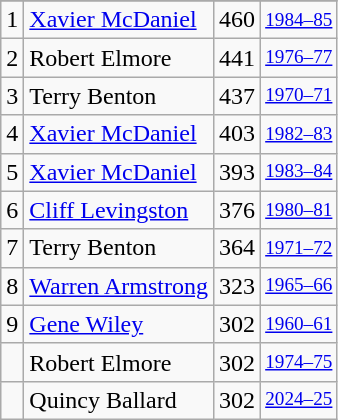<table class="wikitable">
<tr>
</tr>
<tr>
<td>1</td>
<td><a href='#'>Xavier McDaniel</a></td>
<td>460</td>
<td style="font-size:80%;"><a href='#'>1984–85</a></td>
</tr>
<tr>
<td>2</td>
<td>Robert Elmore</td>
<td>441</td>
<td style="font-size:80%;"><a href='#'>1976–77</a></td>
</tr>
<tr>
<td>3</td>
<td>Terry Benton</td>
<td>437</td>
<td style="font-size:80%;"><a href='#'>1970–71</a></td>
</tr>
<tr>
<td>4</td>
<td><a href='#'>Xavier McDaniel</a></td>
<td>403</td>
<td style="font-size:80%;"><a href='#'>1982–83</a></td>
</tr>
<tr>
<td>5</td>
<td><a href='#'>Xavier McDaniel</a></td>
<td>393</td>
<td style="font-size:80%;"><a href='#'>1983–84</a></td>
</tr>
<tr>
<td>6</td>
<td><a href='#'>Cliff Levingston</a></td>
<td>376</td>
<td style="font-size:80%;"><a href='#'>1980–81</a></td>
</tr>
<tr>
<td>7</td>
<td>Terry Benton</td>
<td>364</td>
<td style="font-size:80%;"><a href='#'>1971–72</a></td>
</tr>
<tr>
<td>8</td>
<td><a href='#'>Warren Armstrong</a></td>
<td>323</td>
<td style="font-size:80%;"><a href='#'>1965–66</a></td>
</tr>
<tr>
<td>9</td>
<td><a href='#'>Gene Wiley</a></td>
<td>302</td>
<td style="font-size:80%;"><a href='#'>1960–61</a></td>
</tr>
<tr>
<td></td>
<td>Robert Elmore</td>
<td>302</td>
<td style="font-size:80%;"><a href='#'>1974–75</a></td>
</tr>
<tr>
<td></td>
<td>Quincy Ballard</td>
<td>302</td>
<td style="font-size:80%;"><a href='#'>2024–25</a></td>
</tr>
</table>
